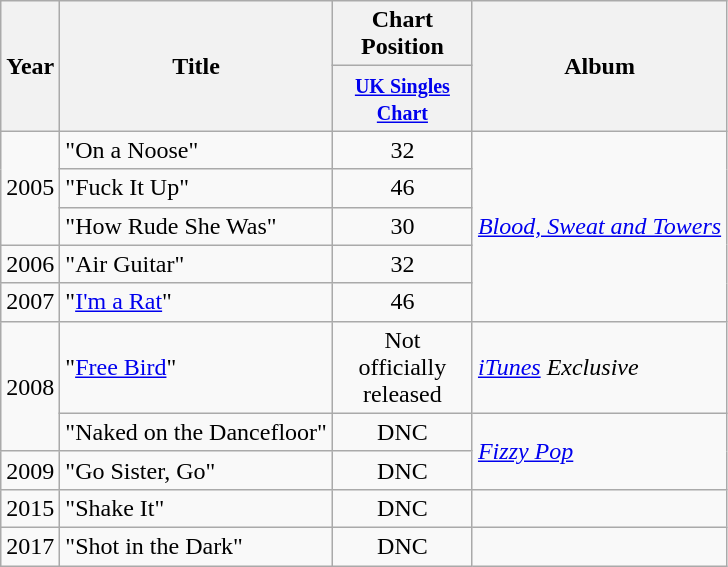<table class="wikitable">
<tr>
<th rowspan="2">Year</th>
<th rowspan="2">Title</th>
<th colspan="1">Chart Position</th>
<th rowspan="2">Album</th>
</tr>
<tr>
<th width="86"><small><a href='#'>UK Singles Chart</a></small></th>
</tr>
<tr>
<td rowspan="3">2005</td>
<td>"On a Noose"</td>
<td align="center">32</td>
<td rowspan="5"><em><a href='#'>Blood, Sweat and Towers</a></em></td>
</tr>
<tr>
<td>"Fuck It Up"</td>
<td align="center">46</td>
</tr>
<tr>
<td>"How Rude She Was"</td>
<td align="center">30</td>
</tr>
<tr>
<td>2006</td>
<td>"Air Guitar"</td>
<td align="center">32</td>
</tr>
<tr>
<td>2007</td>
<td>"<a href='#'>I'm a Rat</a>"</td>
<td align="center">46</td>
</tr>
<tr>
<td rowspan="2">2008</td>
<td>"<a href='#'>Free Bird</a>"</td>
<td align="center">Not officially released</td>
<td><em><a href='#'>iTunes</a> Exclusive</em></td>
</tr>
<tr>
<td>"Naked on the Dancefloor"</td>
<td align="center">DNC</td>
<td rowspan="2"><em><a href='#'>Fizzy Pop</a></em></td>
</tr>
<tr>
<td>2009</td>
<td>"Go Sister, Go"</td>
<td align="center">DNC</td>
</tr>
<tr>
<td>2015</td>
<td>"Shake It"</td>
<td align="center">DNC</td>
</tr>
<tr>
<td>2017</td>
<td>"Shot in the Dark"</td>
<td align="center">DNC</td>
<td></td>
</tr>
</table>
